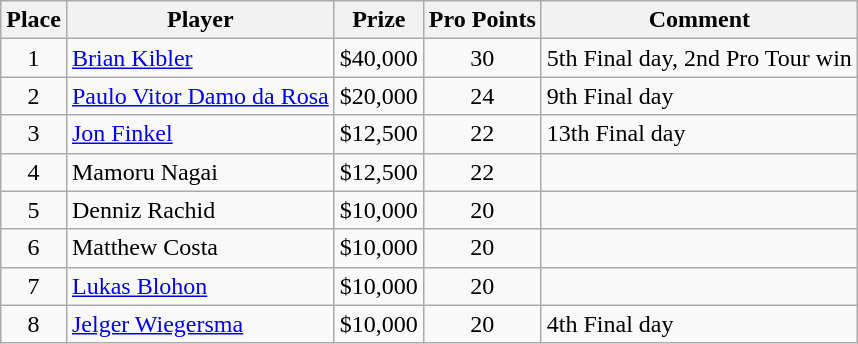<table class="wikitable">
<tr>
<th>Place</th>
<th>Player</th>
<th>Prize</th>
<th>Pro Points</th>
<th>Comment</th>
</tr>
<tr>
<td align=center>1</td>
<td> <a href='#'>Brian Kibler</a></td>
<td align=center>$40,000</td>
<td align=center>30</td>
<td>5th Final day, 2nd Pro Tour win</td>
</tr>
<tr>
<td align=center>2</td>
<td> <a href='#'>Paulo Vitor Damo da Rosa</a></td>
<td align=center>$20,000</td>
<td align=center>24</td>
<td>9th Final day</td>
</tr>
<tr>
<td align=center>3</td>
<td> <a href='#'>Jon Finkel</a></td>
<td align=center>$12,500</td>
<td align=center>22</td>
<td>13th Final day</td>
</tr>
<tr>
<td align=center>4</td>
<td> Mamoru Nagai</td>
<td align=center>$12,500</td>
<td align=center>22</td>
<td></td>
</tr>
<tr>
<td align=center>5</td>
<td> Denniz Rachid</td>
<td align=center>$10,000</td>
<td align=center>20</td>
<td></td>
</tr>
<tr>
<td align=center>6</td>
<td> Matthew Costa</td>
<td align=center>$10,000</td>
<td align=center>20</td>
<td></td>
</tr>
<tr>
<td align=center>7</td>
<td> <a href='#'>Lukas Blohon</a></td>
<td align=center>$10,000</td>
<td align=center>20</td>
<td></td>
</tr>
<tr>
<td align=center>8</td>
<td> <a href='#'>Jelger Wiegersma</a></td>
<td align=center>$10,000</td>
<td align=center>20</td>
<td>4th Final day</td>
</tr>
</table>
